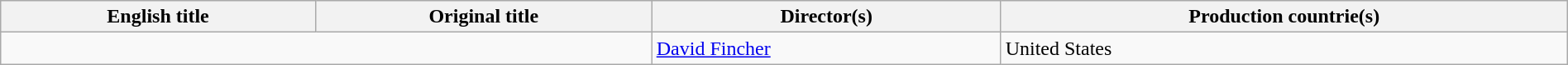<table class="sortable wikitable" style="width:100%; margin-bottom:4px" cellpadding="5">
<tr>
<th scope="col">English title</th>
<th scope="col">Original title</th>
<th scope="col">Director(s)</th>
<th scope="col">Production countrie(s)</th>
</tr>
<tr>
<td colspan = "2"></td>
<td><a href='#'>David Fincher</a></td>
<td>United States</td>
</tr>
</table>
